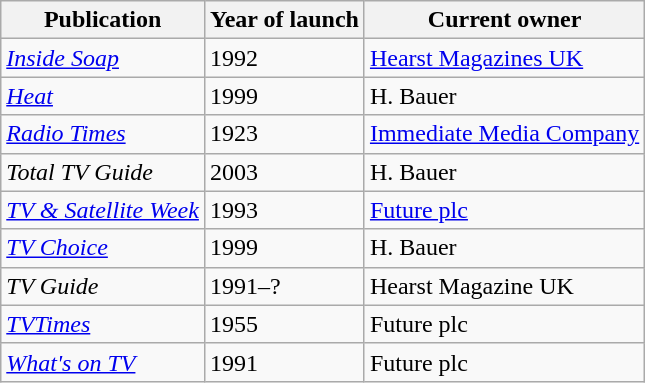<table class="wikitable">
<tr>
<th>Publication</th>
<th>Year of launch</th>
<th>Current owner</th>
</tr>
<tr>
<td><em><a href='#'>Inside Soap</a></em></td>
<td>1992</td>
<td><a href='#'>Hearst Magazines UK</a><br></td>
</tr>
<tr>
<td><em><a href='#'>Heat</a></em></td>
<td>1999</td>
<td>H. Bauer</td>
</tr>
<tr>
<td><em><a href='#'>Radio Times</a></em></td>
<td>1923</td>
<td><a href='#'>Immediate Media Company</a><br></td>
</tr>
<tr>
<td><em>Total TV Guide</em></td>
<td>2003</td>
<td>H. Bauer</td>
</tr>
<tr>
<td><em><a href='#'>TV & Satellite Week</a></em></td>
<td>1993</td>
<td><a href='#'>Future plc</a></td>
</tr>
<tr>
<td><em><a href='#'>TV Choice</a></em></td>
<td>1999</td>
<td>H. Bauer</td>
</tr>
<tr>
<td><em>TV Guide</em></td>
<td>1991–?</td>
<td>Hearst Magazine UK</td>
</tr>
<tr>
<td><em><a href='#'>TVTimes</a></em></td>
<td>1955</td>
<td>Future plc</td>
</tr>
<tr>
<td><em><a href='#'>What's on TV</a></em></td>
<td>1991</td>
<td>Future plc</td>
</tr>
</table>
